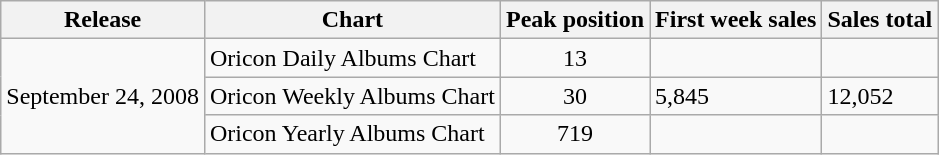<table class="wikitable">
<tr>
<th>Release</th>
<th>Chart</th>
<th>Peak position</th>
<th>First week sales</th>
<th>Sales total</th>
</tr>
<tr>
<td rowspan="3">September 24, 2008</td>
<td>Oricon Daily Albums Chart</td>
<td align="center">13</td>
<td></td>
<td></td>
</tr>
<tr>
<td>Oricon Weekly Albums Chart</td>
<td align="center">30</td>
<td>5,845</td>
<td>12,052</td>
</tr>
<tr>
<td>Oricon Yearly Albums Chart</td>
<td align="center">719</td>
<td></td>
<td></td>
</tr>
</table>
